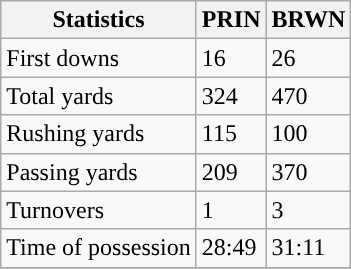<table class="wikitable">
<tr>
<th>Statistics</th>
<th>PRIN</th>
<th>BRWN</th>
</tr>
<tr>
<td>First downs</td>
<td>16</td>
<td>26</td>
</tr>
<tr>
<td>Total yards</td>
<td>324</td>
<td>470</td>
</tr>
<tr>
<td>Rushing yards</td>
<td>115</td>
<td>100</td>
</tr>
<tr>
<td>Passing yards</td>
<td>209</td>
<td>370</td>
</tr>
<tr>
<td>Turnovers</td>
<td>1</td>
<td>3</td>
</tr>
<tr>
<td>Time of possession</td>
<td>28:49</td>
<td>31:11</td>
</tr>
<tr>
</tr>
</table>
